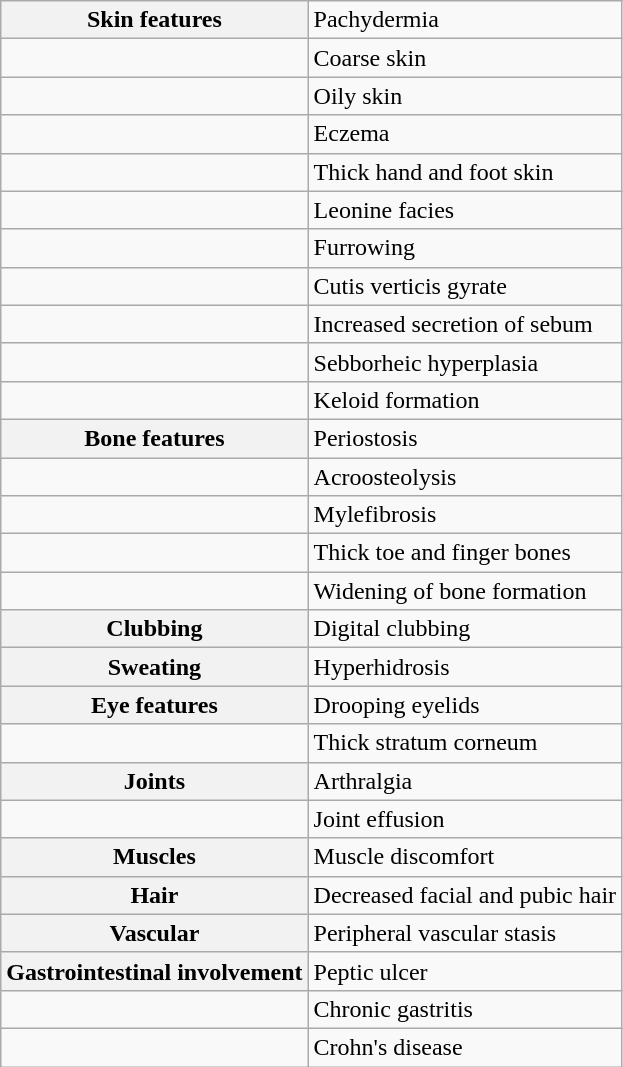<table class="wikitable">
<tr>
<th>Skin features</th>
<td>Pachydermia</td>
</tr>
<tr>
<td></td>
<td>Coarse skin</td>
</tr>
<tr>
<td></td>
<td>Oily skin</td>
</tr>
<tr>
<td></td>
<td>Eczema</td>
</tr>
<tr>
<td></td>
<td>Thick hand and foot skin</td>
</tr>
<tr>
<td></td>
<td>Leonine facies</td>
</tr>
<tr>
<td></td>
<td>Furrowing</td>
</tr>
<tr>
<td></td>
<td>Cutis verticis gyrate</td>
</tr>
<tr>
<td></td>
<td>Increased secretion of sebum</td>
</tr>
<tr>
<td></td>
<td>Sebborheic hyperplasia</td>
</tr>
<tr>
<td></td>
<td>Keloid formation</td>
</tr>
<tr>
<th>Bone features</th>
<td>Periostosis</td>
</tr>
<tr>
<td></td>
<td>Acroosteolysis</td>
</tr>
<tr>
<td></td>
<td>Mylefibrosis</td>
</tr>
<tr>
<td></td>
<td>Thick toe and finger bones</td>
</tr>
<tr>
<td></td>
<td>Widening of bone formation</td>
</tr>
<tr>
<th>Clubbing</th>
<td>Digital clubbing</td>
</tr>
<tr>
<th>Sweating</th>
<td>Hyperhidrosis</td>
</tr>
<tr>
<th>Eye features</th>
<td>Drooping eyelids</td>
</tr>
<tr>
<td></td>
<td>Thick stratum corneum</td>
</tr>
<tr>
<th>Joints</th>
<td>Arthralgia</td>
</tr>
<tr>
<td></td>
<td>Joint effusion</td>
</tr>
<tr>
<th>Muscles</th>
<td>Muscle discomfort</td>
</tr>
<tr>
<th>Hair</th>
<td>Decreased facial and pubic hair</td>
</tr>
<tr>
<th>Vascular</th>
<td>Peripheral vascular stasis</td>
</tr>
<tr>
<th>Gastrointestinal involvement</th>
<td>Peptic ulcer</td>
</tr>
<tr>
<td></td>
<td>Chronic gastritis</td>
</tr>
<tr>
<td></td>
<td>Crohn's disease</td>
</tr>
</table>
